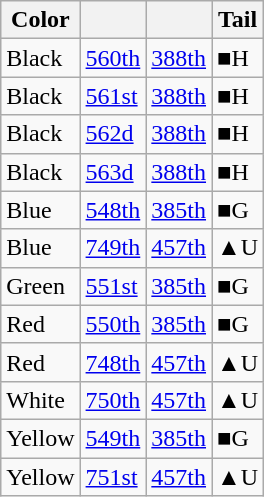<table class="wikitable sortable">
<tr>
<th>Color</th>
<th></th>
<th></th>
<th>Tail</th>
</tr>
<tr>
<td>Black </td>
<td><a href='#'>560th</a></td>
<td><a href='#'>388th</a></td>
<td>■H</td>
</tr>
<tr>
<td>Black </td>
<td><a href='#'>561st</a></td>
<td><a href='#'>388th</a></td>
<td>■H</td>
</tr>
<tr>
<td>Black </td>
<td><a href='#'>562d</a></td>
<td><a href='#'>388th</a></td>
<td>■H</td>
</tr>
<tr>
<td>Black </td>
<td><a href='#'>563d</a></td>
<td><a href='#'>388th</a></td>
<td>■H</td>
</tr>
<tr>
<td>Blue </td>
<td><a href='#'>548th</a></td>
<td><a href='#'>385th</a></td>
<td>■G</td>
</tr>
<tr>
<td>Blue </td>
<td><a href='#'>749th</a></td>
<td><a href='#'>457th</a></td>
<td>▲U</td>
</tr>
<tr>
<td>Green </td>
<td><a href='#'>551st</a></td>
<td><a href='#'>385th</a></td>
<td>■G</td>
</tr>
<tr>
<td>Red </td>
<td><a href='#'>550th</a></td>
<td><a href='#'>385th</a></td>
<td>■G</td>
</tr>
<tr>
<td>Red </td>
<td><a href='#'>748th</a></td>
<td><a href='#'>457th</a></td>
<td>▲U</td>
</tr>
<tr>
<td>White </td>
<td><a href='#'>750th</a></td>
<td><a href='#'>457th</a></td>
<td>▲U</td>
</tr>
<tr>
<td>Yellow </td>
<td><a href='#'>549th</a></td>
<td><a href='#'>385th</a></td>
<td>■G</td>
</tr>
<tr>
<td>Yellow </td>
<td><a href='#'>751st</a></td>
<td><a href='#'>457th</a></td>
<td>▲U</td>
</tr>
</table>
